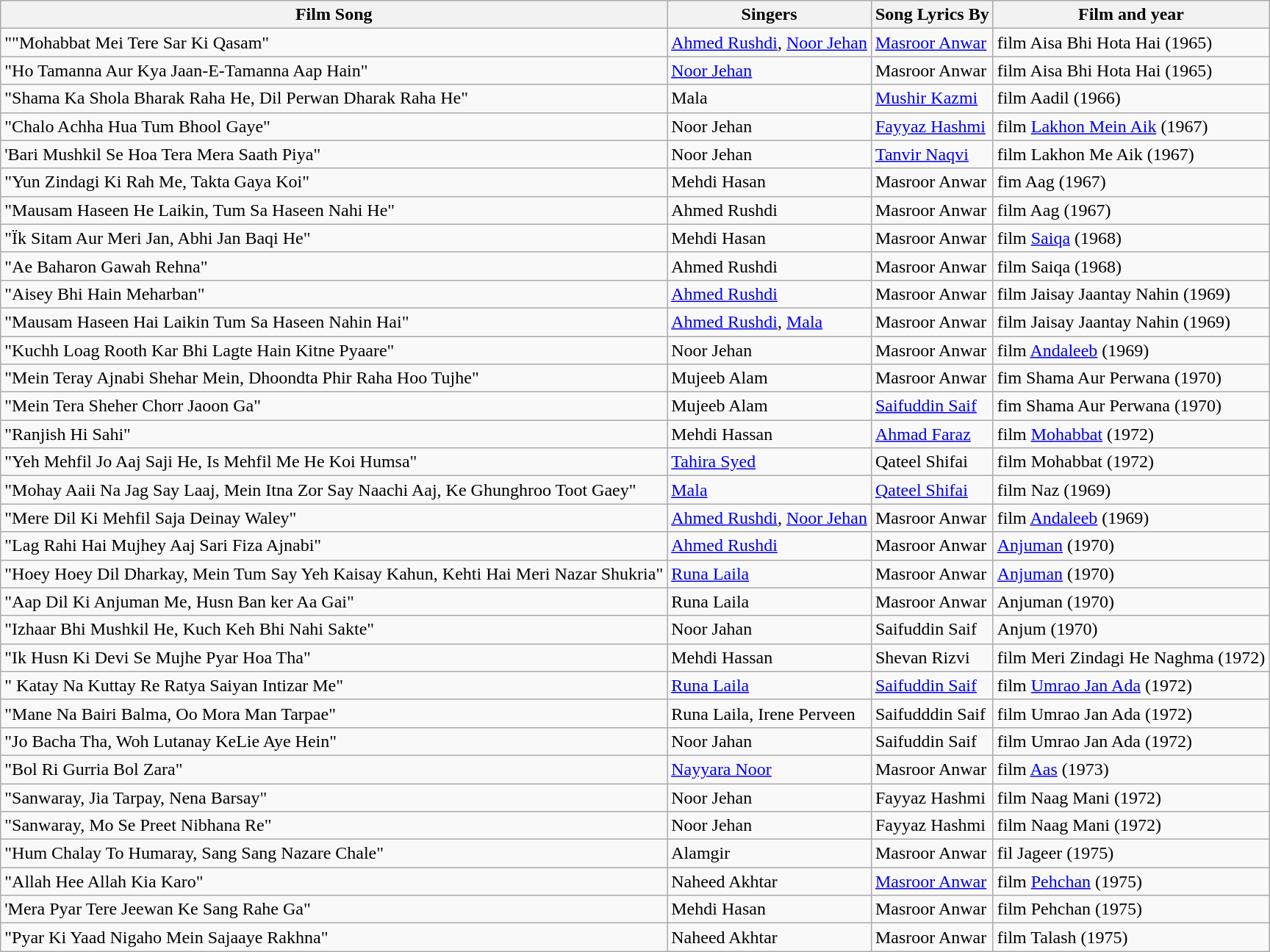<table class="wikitable">
<tr>
<th>Film Song</th>
<th>Singers</th>
<th>Song Lyrics By</th>
<th>Film and year</th>
</tr>
<tr>
<td>""Mohabbat Mei Tere Sar Ki Qasam"</td>
<td><a href='#'>Ahmed Rushdi</a>, <a href='#'>Noor Jehan</a></td>
<td><a href='#'>Masroor Anwar</a></td>
<td>film Aisa Bhi Hota Hai (1965)</td>
</tr>
<tr>
<td>"Ho Tamanna Aur Kya Jaan-E-Tamanna Aap Hain"</td>
<td><a href='#'>Noor Jehan</a></td>
<td>Masroor Anwar</td>
<td>film Aisa Bhi Hota Hai (1965)</td>
</tr>
<tr>
<td>"Shama Ka Shola Bharak Raha He, Dil Perwan Dharak Raha He"</td>
<td>Mala</td>
<td><a href='#'>Mushir Kazmi</a></td>
<td>film Aadil (1966)</td>
</tr>
<tr>
<td>"Chalo Achha Hua Tum Bhool Gaye"</td>
<td>Noor Jehan</td>
<td><a href='#'>Fayyaz Hashmi</a></td>
<td>film <a href='#'>Lakhon Mein Aik</a> (1967)</td>
</tr>
<tr>
<td>'Bari Mushkil Se Hoa Tera Mera Saath Piya"</td>
<td>Noor Jehan</td>
<td><a href='#'>Tanvir Naqvi</a></td>
<td>film Lakhon Me Aik (1967)</td>
</tr>
<tr>
<td>"Yun Zindagi Ki Rah Me, Takta Gaya Koi"</td>
<td>Mehdi Hasan</td>
<td>Masroor Anwar</td>
<td>fim Aag (1967)</td>
</tr>
<tr>
<td>"Mausam Haseen He Laikin, Tum Sa Haseen Nahi He"</td>
<td>Ahmed Rushdi</td>
<td>Masroor Anwar</td>
<td>film Aag (1967)</td>
</tr>
<tr>
<td>"Ïk Sitam Aur Meri Jan, Abhi Jan Baqi He"</td>
<td>Mehdi Hasan</td>
<td>Masroor Anwar</td>
<td>film <a href='#'>Saiqa</a> (1968)</td>
</tr>
<tr>
<td>"Ae Baharon Gawah Rehna"</td>
<td>Ahmed Rushdi</td>
<td>Masroor Anwar</td>
<td>film Saiqa (1968)</td>
</tr>
<tr>
<td>"Aisey Bhi Hain Meharban"</td>
<td><a href='#'>Ahmed Rushdi</a></td>
<td>Masroor Anwar</td>
<td>film Jaisay Jaantay Nahin (1969)</td>
</tr>
<tr>
<td>"Mausam Haseen Hai Laikin Tum Sa Haseen Nahin Hai"</td>
<td><a href='#'>Ahmed Rushdi</a>, <a href='#'>Mala</a></td>
<td>Masroor Anwar</td>
<td>film Jaisay Jaantay Nahin (1969)</td>
</tr>
<tr>
<td>"Kuchh Loag Rooth Kar Bhi Lagte Hain Kitne Pyaare"</td>
<td>Noor Jehan</td>
<td>Masroor Anwar</td>
<td>film <a href='#'>Andaleeb</a> (1969)</td>
</tr>
<tr>
<td>"Mein Teray Ajnabi Shehar Mein, Dhoondta Phir Raha Hoo Tujhe"</td>
<td>Mujeeb Alam</td>
<td>Masroor Anwar</td>
<td>fim Shama Aur Perwana (1970)</td>
</tr>
<tr>
<td>"Mein Tera Sheher Chorr Jaoon Ga"</td>
<td>Mujeeb Alam</td>
<td><a href='#'>Saifuddin Saif</a></td>
<td>fim Shama Aur Perwana (1970)</td>
</tr>
<tr>
<td>"Ranjish Hi Sahi"</td>
<td>Mehdi Hassan</td>
<td><a href='#'>Ahmad Faraz</a></td>
<td>film <a href='#'>Mohabbat</a> (1972)</td>
</tr>
<tr>
<td>"Yeh Mehfil Jo Aaj Saji He, Is Mehfil Me He Koi Humsa"</td>
<td><a href='#'>Tahira Syed</a></td>
<td>Qateel Shifai</td>
<td>film Mohabbat (1972)</td>
</tr>
<tr>
<td>"Mohay Aaii Na Jag Say Laaj, Mein Itna Zor Say Naachi Aaj, Ke Ghunghroo Toot Gaey"</td>
<td><a href='#'>Mala</a></td>
<td><a href='#'>Qateel Shifai</a></td>
<td>film Naz (1969)</td>
</tr>
<tr>
<td>"Mere Dil Ki Mehfil Saja Deinay Waley"</td>
<td><a href='#'>Ahmed Rushdi</a>, <a href='#'>Noor Jehan</a></td>
<td>Masroor Anwar</td>
<td>film <a href='#'>Andaleeb</a> (1969)</td>
</tr>
<tr>
<td>"Lag Rahi Hai Mujhey Aaj Sari Fiza Ajnabi"</td>
<td><a href='#'>Ahmed Rushdi</a></td>
<td>Masroor Anwar</td>
<td><a href='#'>Anjuman</a> (1970)</td>
</tr>
<tr>
<td>"Hoey Hoey Dil Dharkay, Mein Tum Say Yeh Kaisay Kahun, Kehti Hai Meri Nazar Shukria"</td>
<td><a href='#'>Runa Laila</a></td>
<td>Masroor Anwar</td>
<td><a href='#'>Anjuman</a> (1970)</td>
</tr>
<tr>
<td>"Aap Dil Ki Anjuman Me, Husn Ban ker Aa Gai"</td>
<td>Runa Laila</td>
<td>Masroor Anwar</td>
<td>Anjuman (1970)</td>
</tr>
<tr>
<td>"Izhaar Bhi Mushkil He, Kuch Keh Bhi Nahi Sakte"</td>
<td>Noor Jahan</td>
<td>Saifuddin Saif</td>
<td>Anjum (1970)</td>
</tr>
<tr>
<td>"Ik Husn Ki Devi Se Mujhe Pyar Hoa Tha"</td>
<td>Mehdi Hassan</td>
<td>Shevan Rizvi</td>
<td>film Meri Zindagi He Naghma (1972)</td>
</tr>
<tr>
<td>" Katay Na Kuttay Re Ratya Saiyan Intizar Me"</td>
<td><a href='#'>Runa Laila</a></td>
<td><a href='#'>Saifuddin Saif</a></td>
<td>film <a href='#'>Umrao Jan Ada</a> (1972)</td>
</tr>
<tr>
<td>"Mane Na Bairi Balma, Oo Mora Man Tarpae"</td>
<td>Runa Laila, Irene Perveen</td>
<td>Saifudddin Saif</td>
<td>film Umrao Jan Ada (1972)</td>
</tr>
<tr>
<td>"Jo Bacha Tha, Woh Lutanay KeLie Aye Hein"</td>
<td>Noor Jahan</td>
<td>Saifuddin Saif</td>
<td>film Umrao Jan Ada (1972)</td>
</tr>
<tr>
<td>"Bol Ri Gurria Bol Zara"</td>
<td><a href='#'>Nayyara Noor</a></td>
<td>Masroor Anwar</td>
<td>film <a href='#'>Aas</a> (1973)</td>
</tr>
<tr>
<td>"Sanwaray, Jia Tarpay, Nena Barsay"</td>
<td>Noor Jehan</td>
<td>Fayyaz Hashmi</td>
<td>film Naag Mani (1972)</td>
</tr>
<tr>
<td>"Sanwaray, Mo Se Preet Nibhana Re"</td>
<td>Noor Jehan</td>
<td>Fayyaz Hashmi</td>
<td>film Naag Mani (1972)</td>
</tr>
<tr>
<td>"Hum Chalay To Humaray, Sang Sang Nazare Chale"</td>
<td>Alamgir</td>
<td>Masroor Anwar</td>
<td>fil Jageer (1975)</td>
</tr>
<tr>
<td>"Allah Hee Allah Kia Karo"</td>
<td>Naheed Akhtar</td>
<td><a href='#'>Masroor Anwar</a></td>
<td>film <a href='#'>Pehchan</a> (1975)</td>
</tr>
<tr>
<td>'Mera Pyar Tere Jeewan Ke Sang Rahe Ga"</td>
<td>Mehdi Hasan</td>
<td>Masroor Anwar</td>
<td>film Pehchan (1975)</td>
</tr>
<tr>
<td>"Pyar Ki Yaad Nigaho Mein Sajaaye Rakhna"</td>
<td>Naheed Akhtar</td>
<td>Masroor Anwar</td>
<td>film Talash (1975)</td>
</tr>
</table>
